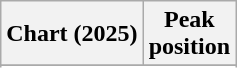<table class="wikitable sortable plainrowheaders" style="text-align:center">
<tr>
<th scope="col">Chart (2025)</th>
<th scope="col">Peak<br>position</th>
</tr>
<tr>
</tr>
<tr>
</tr>
</table>
